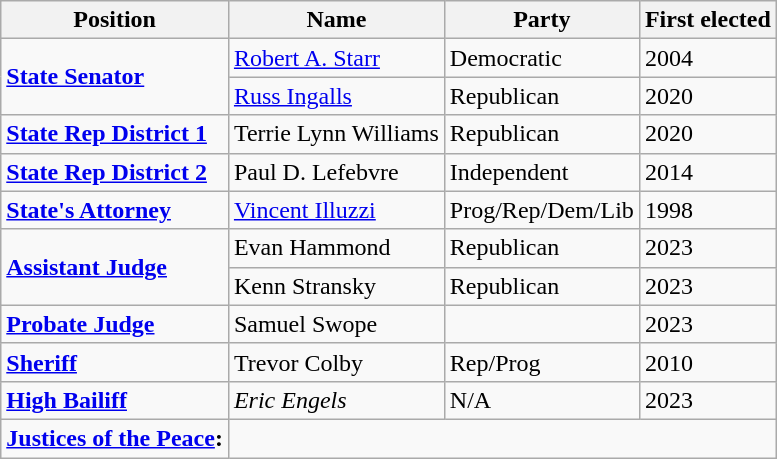<table class="wikitable sortable">
<tr>
<th>Position</th>
<th>Name</th>
<th>Party</th>
<th>First elected</th>
</tr>
<tr>
<td rowspan=2><strong><a href='#'>State Senator</a></strong></td>
<td><a href='#'>Robert A. Starr</a></td>
<td>Democratic</td>
<td>2004</td>
</tr>
<tr>
<td><a href='#'>Russ Ingalls</a></td>
<td>Republican</td>
<td>2020</td>
</tr>
<tr>
<td><strong><a href='#'>State Rep District 1</a></strong></td>
<td>Terrie Lynn Williams</td>
<td>Republican</td>
<td>2020</td>
</tr>
<tr>
<td><strong><a href='#'>State Rep District 2</a></strong></td>
<td>Paul D. Lefebvre</td>
<td>Independent</td>
<td>2014</td>
</tr>
<tr>
<td><strong><a href='#'>State's Attorney</a></strong></td>
<td><a href='#'>Vincent Illuzzi</a></td>
<td>Prog/Rep/Dem/Lib</td>
<td>1998</td>
</tr>
<tr>
<td rowspan=2><strong><a href='#'>Assistant Judge</a></strong></td>
<td>Evan Hammond</td>
<td>Republican</td>
<td>2023</td>
</tr>
<tr Evan Hammond 2023 Republican>
<td>Kenn Stransky</td>
<td>Republican</td>
<td>2023</td>
</tr>
<tr>
<td><strong><a href='#'>Probate Judge</a></strong></td>
<td>Samuel Swope</td>
<td></td>
<td>2023</td>
</tr>
<tr>
<td><strong><a href='#'>Sheriff</a></strong></td>
<td>Trevor Colby</td>
<td>Rep/Prog</td>
<td>2010</td>
</tr>
<tr>
<td><strong><a href='#'>High Bailiff</a></strong></td>
<td><em>Eric Engels</em></td>
<td>N/A</td>
<td>2023</td>
</tr>
<tr>
<td><strong><a href='#'>Justices of the Peace</a>:</strong></td>
</tr>
</table>
